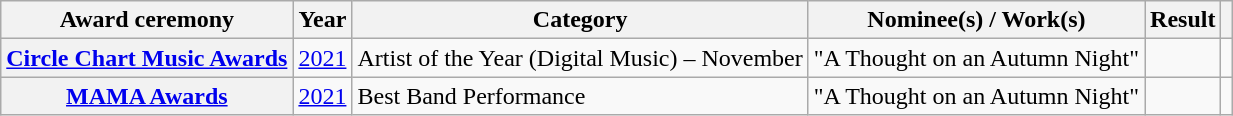<table class="wikitable plainrowheaders">
<tr>
<th scope="col">Award ceremony</th>
<th scope="col">Year</th>
<th scope="col">Category</th>
<th scope="col">Nominee(s) / Work(s)</th>
<th scope="col">Result</th>
<th scope="col" class="unsortable"></th>
</tr>
<tr>
<th scope="row"><a href='#'>Circle Chart Music Awards</a></th>
<td style="text-align:center"><a href='#'>2021</a></td>
<td>Artist of the Year (Digital Music) – November</td>
<td rowspan="1">"A Thought on an Autumn Night"</td>
<td></td>
<td></td>
</tr>
<tr>
<th scope="row"><a href='#'>MAMA Awards</a></th>
<td style="text-align:center"><a href='#'>2021</a></td>
<td>Best Band Performance</td>
<td>"A Thought on an Autumn Night"</td>
<td></td>
<td></td>
</tr>
</table>
